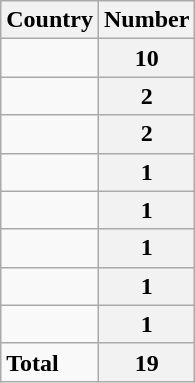<table class="wikitable centre sortable">
<tr>
<th>Country</th>
<th>Number</th>
</tr>
<tr>
<td></td>
<th>10</th>
</tr>
<tr>
<td></td>
<th>2</th>
</tr>
<tr>
<td></td>
<th>2</th>
</tr>
<tr>
<td></td>
<th>1</th>
</tr>
<tr>
<td></td>
<th>1</th>
</tr>
<tr>
<td></td>
<th>1</th>
</tr>
<tr>
<td></td>
<th>1</th>
</tr>
<tr>
<td></td>
<th>1</th>
</tr>
<tr class="sortbottom">
<td><strong>Total</strong></td>
<th>19</th>
</tr>
</table>
